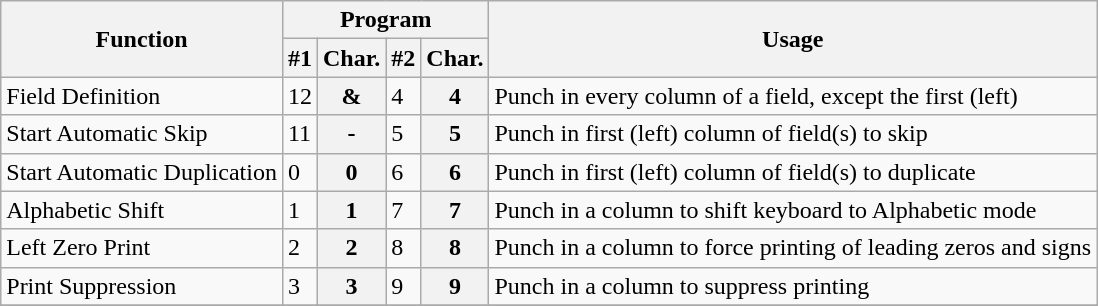<table class="wikitable" align="center">
<tr>
<th rowspan=2>Function</th>
<th colspan=4>Program</th>
<th rowspan=2>Usage</th>
</tr>
<tr>
<th>#1</th>
<th>Char.</th>
<th>#2</th>
<th>Char.</th>
</tr>
<tr>
<td>Field Definition</td>
<td>12</td>
<th>&</th>
<td>4</td>
<th>4</th>
<td>Punch in every column of a field, except the first (left)</td>
</tr>
<tr>
<td>Start Automatic Skip</td>
<td>11</td>
<th>-</th>
<td>5</td>
<th>5</th>
<td>Punch in first (left) column of field(s) to skip</td>
</tr>
<tr>
<td>Start Automatic Duplication</td>
<td>0</td>
<th>0</th>
<td>6</td>
<th>6</th>
<td>Punch in first (left) column of field(s) to duplicate</td>
</tr>
<tr>
<td>Alphabetic Shift</td>
<td>1</td>
<th>1</th>
<td>7</td>
<th>7</th>
<td>Punch in a column to shift keyboard to Alphabetic mode</td>
</tr>
<tr>
<td>Left Zero Print</td>
<td>2</td>
<th>2</th>
<td>8</td>
<th>8</th>
<td>Punch in a column to force printing of leading zeros and signs</td>
</tr>
<tr>
<td>Print Suppression</td>
<td>3</td>
<th>3</th>
<td>9</td>
<th>9</th>
<td>Punch in a column to suppress printing</td>
</tr>
<tr>
</tr>
</table>
